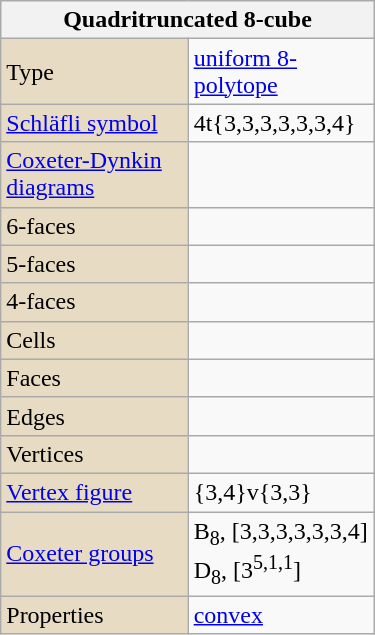<table class="wikitable" align="right" style="margin-left:10px" width="250">
<tr>
<th bgcolor=#e7dcc3 colspan=2>Quadritruncated 8-cube</th>
</tr>
<tr>
<td bgcolor=#e7dcc3>Type</td>
<td><a href='#'>uniform 8-polytope</a></td>
</tr>
<tr>
<td bgcolor=#e7dcc3><a href='#'>Schläfli symbol</a></td>
<td>4t{3,3,3,3,3,3,4}</td>
</tr>
<tr>
<td bgcolor=#e7dcc3><a href='#'>Coxeter-Dynkin diagrams</a></td>
<td><br><br></td>
</tr>
<tr>
<td bgcolor=#e7dcc3>6-faces</td>
<td></td>
</tr>
<tr>
<td bgcolor=#e7dcc3>5-faces</td>
<td></td>
</tr>
<tr>
<td bgcolor=#e7dcc3>4-faces</td>
<td></td>
</tr>
<tr>
<td bgcolor=#e7dcc3>Cells</td>
<td></td>
</tr>
<tr>
<td bgcolor=#e7dcc3>Faces</td>
<td></td>
</tr>
<tr>
<td bgcolor=#e7dcc3>Edges</td>
<td></td>
</tr>
<tr>
<td bgcolor=#e7dcc3>Vertices</td>
<td></td>
</tr>
<tr>
<td bgcolor=#e7dcc3><a href='#'>Vertex figure</a></td>
<td>{3,4}v{3,3}</td>
</tr>
<tr>
<td bgcolor=#e7dcc3><a href='#'>Coxeter groups</a></td>
<td>B<sub>8</sub>, [3,3,3,3,3,3,4]<br>D<sub>8</sub>, [3<sup>5,1,1</sup>]</td>
</tr>
<tr>
<td bgcolor=#e7dcc3>Properties</td>
<td><a href='#'>convex</a></td>
</tr>
</table>
